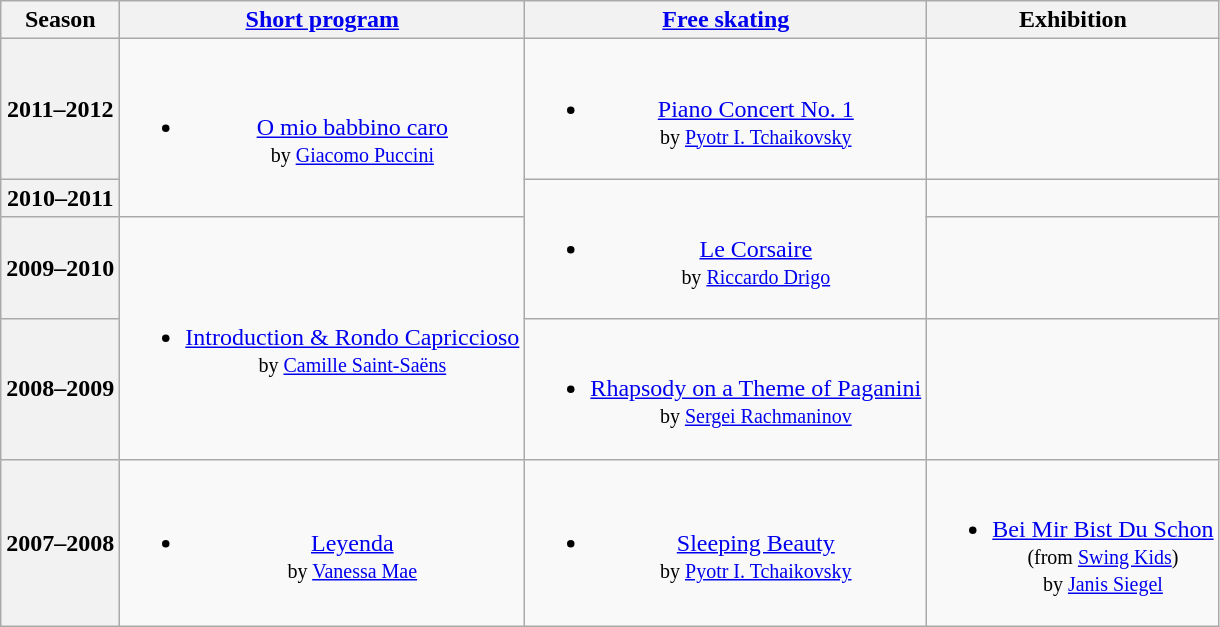<table class=wikitable style=text-align:center>
<tr>
<th>Season</th>
<th><a href='#'>Short program</a></th>
<th><a href='#'>Free skating</a></th>
<th>Exhibition</th>
</tr>
<tr>
<th>2011–2012 <br> </th>
<td rowspan=2><br><ul><li><a href='#'>O mio babbino caro</a> <br><small> by <a href='#'>Giacomo Puccini</a> </small></li></ul></td>
<td><br><ul><li><a href='#'>Piano Concert No. 1</a> <br><small> by <a href='#'>Pyotr I. Tchaikovsky</a> </small></li></ul></td>
<td></td>
</tr>
<tr>
<th>2010–2011 <br> </th>
<td rowspan=2><br><ul><li><a href='#'>Le Corsaire</a> <br><small> by <a href='#'>Riccardo Drigo</a> </small></li></ul></td>
<td></td>
</tr>
<tr>
<th>2009–2010 <br> </th>
<td rowspan=2><br><ul><li><a href='#'>Introduction & Rondo Capriccioso</a> <br><small> by <a href='#'>Camille Saint-Saëns</a> </small></li></ul></td>
<td></td>
</tr>
<tr>
<th>2008–2009</th>
<td><br><ul><li><a href='#'>Rhapsody on a Theme of Paganini</a> <br><small> by <a href='#'>Sergei Rachmaninov</a> </small></li></ul></td>
<td></td>
</tr>
<tr>
<th>2007–2008</th>
<td><br><ul><li><a href='#'>Leyenda</a> <br> <small> by <a href='#'>Vanessa Mae</a></small></li></ul></td>
<td><br><ul><li><a href='#'>Sleeping Beauty</a> <br><small> by <a href='#'>Pyotr I. Tchaikovsky</a> </small></li></ul></td>
<td><br><ul><li><a href='#'>Bei Mir Bist Du Schon</a> <br><small> (from <a href='#'>Swing Kids</a>) <br> by <a href='#'>Janis Siegel</a> </small></li></ul></td>
</tr>
</table>
